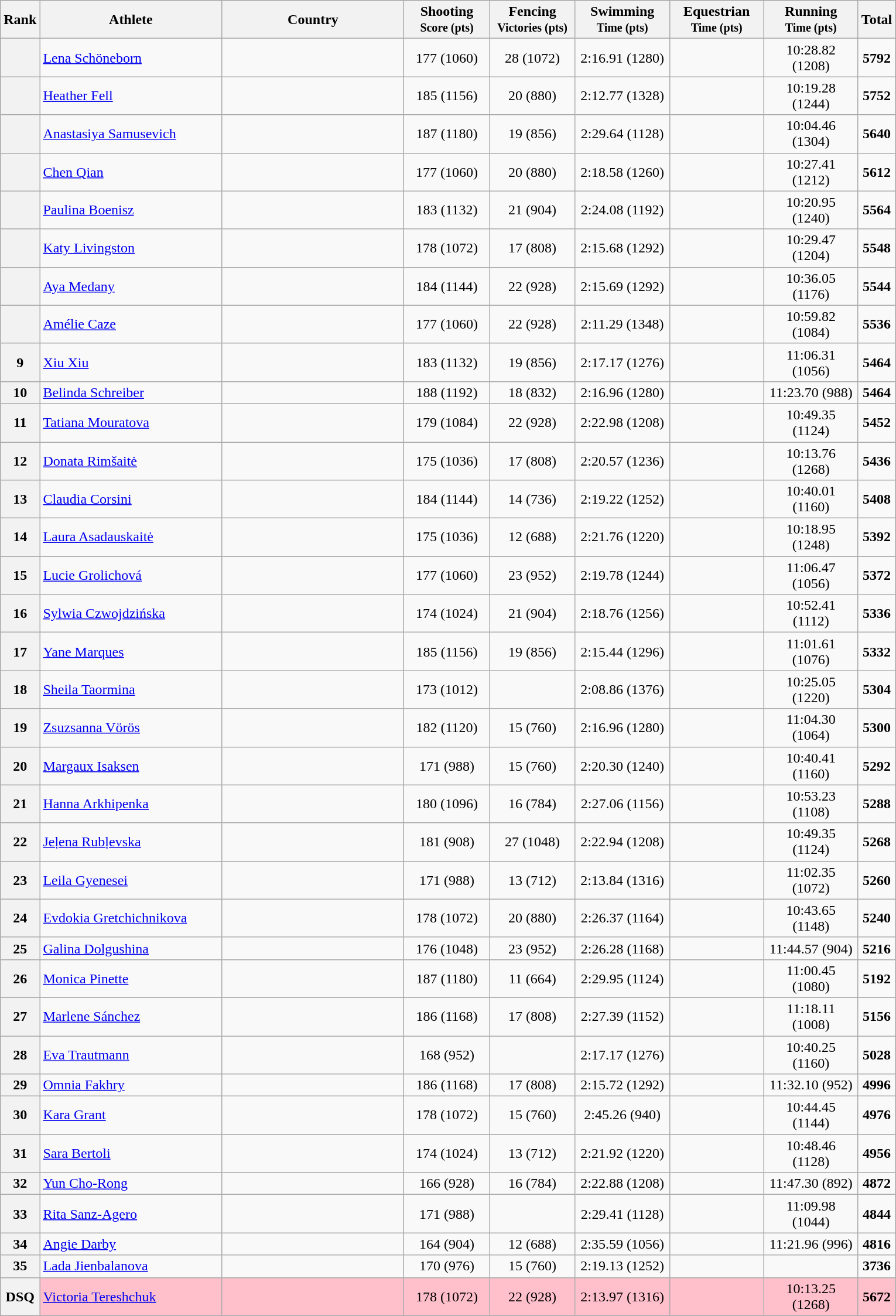<table class="wikitable sortable" style="text-align:center;">
<tr>
<th width=30>Rank</th>
<th width=200>Athlete</th>
<th width=200>Country</th>
<th width=90>Shooting<br><small>Score (pts)</small></th>
<th width=90>Fencing <br><small>Victories (pts)</small></th>
<th width=100>Swimming <br><small>Time (pts)</small></th>
<th width=100>Equestrian <br><small>Time (pts)</small></th>
<th width=100>Running <br><small>Time (pts)</small></th>
<th>Total</th>
</tr>
<tr>
<th></th>
<td align=left><a href='#'>Lena Schöneborn</a></td>
<td></td>
<td>177 (1060)</td>
<td>28 (1072)</td>
<td>2:16.91 (1280)</td>
<td></td>
<td>10:28.82 (1208)</td>
<td><strong>5792</strong></td>
</tr>
<tr>
<th></th>
<td align=left><a href='#'>Heather Fell</a></td>
<td></td>
<td>185 (1156)</td>
<td>20 (880)</td>
<td>2:12.77 (1328)</td>
<td></td>
<td>10:19.28 (1244)</td>
<td><strong>5752</strong></td>
</tr>
<tr>
<th></th>
<td align=left><a href='#'>Anastasiya Samusevich</a></td>
<td></td>
<td>187 (1180)</td>
<td>19 (856)</td>
<td>2:29.64 (1128)</td>
<td></td>
<td>10:04.46 (1304)</td>
<td><strong>5640</strong></td>
</tr>
<tr>
<th></th>
<td align=left><a href='#'>Chen Qian</a></td>
<td></td>
<td>177 (1060)</td>
<td>20 (880)</td>
<td>2:18.58 (1260)</td>
<td></td>
<td>10:27.41 (1212)</td>
<td><strong>5612</strong></td>
</tr>
<tr>
<th></th>
<td align=left><a href='#'>Paulina Boenisz</a></td>
<td></td>
<td>183 (1132)</td>
<td>21 (904)</td>
<td>2:24.08 (1192)</td>
<td></td>
<td>10:20.95 (1240)</td>
<td><strong>5564</strong></td>
</tr>
<tr>
<th></th>
<td align=left><a href='#'>Katy Livingston</a></td>
<td></td>
<td>178 (1072)</td>
<td>17 (808)</td>
<td>2:15.68 (1292)</td>
<td></td>
<td>10:29.47 (1204)</td>
<td><strong>5548</strong></td>
</tr>
<tr>
<th></th>
<td align=left><a href='#'>Aya Medany</a></td>
<td></td>
<td>184 (1144)</td>
<td>22 (928)</td>
<td>2:15.69 (1292)</td>
<td></td>
<td>10:36.05 (1176)</td>
<td><strong>5544</strong></td>
</tr>
<tr>
<th></th>
<td align=left><a href='#'>Amélie Caze</a></td>
<td></td>
<td>177 (1060)</td>
<td>22 (928)</td>
<td>2:11.29 (1348)</td>
<td></td>
<td>10:59.82 (1084)</td>
<td><strong>5536</strong></td>
</tr>
<tr>
<th>9</th>
<td align=left><a href='#'>Xiu Xiu</a></td>
<td></td>
<td>183 (1132)</td>
<td>19 (856)</td>
<td>2:17.17 (1276)</td>
<td></td>
<td>11:06.31 (1056)</td>
<td><strong>5464</strong></td>
</tr>
<tr>
<th>10</th>
<td align=left><a href='#'>Belinda Schreiber</a></td>
<td></td>
<td>188 (1192)</td>
<td>18 (832)</td>
<td>2:16.96 (1280)</td>
<td></td>
<td>11:23.70 (988)</td>
<td><strong>5464</strong></td>
</tr>
<tr>
<th>11</th>
<td align=left><a href='#'>Tatiana Mouratova</a></td>
<td></td>
<td>179 (1084)</td>
<td>22 (928)</td>
<td>2:22.98 (1208)</td>
<td></td>
<td>10:49.35 (1124)</td>
<td><strong>5452</strong></td>
</tr>
<tr>
<th>12</th>
<td align=left><a href='#'>Donata Rimšaitė</a></td>
<td></td>
<td>175 (1036)</td>
<td>17 (808)</td>
<td>2:20.57 (1236)</td>
<td></td>
<td>10:13.76 (1268)</td>
<td><strong>5436</strong></td>
</tr>
<tr>
<th>13</th>
<td align=left><a href='#'>Claudia Corsini</a></td>
<td></td>
<td>184 (1144)</td>
<td>14 (736)</td>
<td>2:19.22 (1252)</td>
<td></td>
<td>10:40.01 (1160)</td>
<td><strong>5408</strong></td>
</tr>
<tr>
<th>14</th>
<td align=left><a href='#'>Laura Asadauskaitė</a></td>
<td></td>
<td>175 (1036)</td>
<td>12 (688)</td>
<td>2:21.76 (1220)</td>
<td></td>
<td>10:18.95 (1248)</td>
<td><strong>5392</strong></td>
</tr>
<tr>
<th>15</th>
<td align=left><a href='#'>Lucie Grolichová</a></td>
<td></td>
<td>177 (1060)</td>
<td>23 (952)</td>
<td>2:19.78 (1244)</td>
<td></td>
<td>11:06.47 (1056)</td>
<td><strong>5372</strong></td>
</tr>
<tr>
<th>16</th>
<td align=left><a href='#'>Sylwia Czwojdzińska</a></td>
<td></td>
<td>174 (1024)</td>
<td>21 (904)</td>
<td>2:18.76 (1256)</td>
<td></td>
<td>10:52.41 (1112)</td>
<td><strong>5336</strong></td>
</tr>
<tr>
<th>17</th>
<td align=left><a href='#'>Yane Marques</a></td>
<td></td>
<td>185 (1156)</td>
<td>19 (856)</td>
<td>2:15.44 (1296)</td>
<td></td>
<td>11:01.61 (1076)</td>
<td><strong>5332</strong></td>
</tr>
<tr>
<th>18</th>
<td align=left><a href='#'>Sheila Taormina</a></td>
<td></td>
<td>173 (1012)</td>
<td></td>
<td>2:08.86 (1376)</td>
<td></td>
<td>10:25.05 (1220)</td>
<td><strong>5304</strong></td>
</tr>
<tr>
<th>19</th>
<td align=left><a href='#'>Zsuzsanna Vörös</a></td>
<td></td>
<td>182 (1120)</td>
<td>15 (760)</td>
<td>2:16.96 (1280)</td>
<td></td>
<td>11:04.30 (1064)</td>
<td><strong>5300</strong></td>
</tr>
<tr>
<th>20</th>
<td align=left><a href='#'>Margaux Isaksen</a></td>
<td></td>
<td>171 (988)</td>
<td>15 (760)</td>
<td>2:20.30 (1240)</td>
<td></td>
<td>10:40.41 (1160)</td>
<td><strong>5292</strong></td>
</tr>
<tr>
<th>21</th>
<td align=left><a href='#'>Hanna Arkhipenka</a></td>
<td></td>
<td>180 (1096)</td>
<td>16 (784)</td>
<td>2:27.06 (1156)</td>
<td></td>
<td>10:53.23 (1108)</td>
<td><strong>5288</strong></td>
</tr>
<tr>
<th>22</th>
<td align=left><a href='#'>Jeļena Rubļevska</a></td>
<td></td>
<td>181 (908)</td>
<td>27 (1048)</td>
<td>2:22.94 (1208)</td>
<td></td>
<td>10:49.35 (1124)</td>
<td><strong>5268</strong></td>
</tr>
<tr>
<th>23</th>
<td align=left><a href='#'>Leila Gyenesei</a></td>
<td></td>
<td>171 (988)</td>
<td>13 (712)</td>
<td>2:13.84 (1316)</td>
<td></td>
<td>11:02.35 (1072)</td>
<td><strong>5260</strong></td>
</tr>
<tr>
<th>24</th>
<td align=left><a href='#'>Evdokia Gretchichnikova</a></td>
<td></td>
<td>178 (1072)</td>
<td>20 (880)</td>
<td>2:26.37 (1164)</td>
<td></td>
<td>10:43.65 (1148)</td>
<td><strong>5240</strong></td>
</tr>
<tr>
<th>25</th>
<td align=left><a href='#'>Galina Dolgushina</a></td>
<td></td>
<td>176 (1048)</td>
<td>23 (952)</td>
<td>2:26.28 (1168)</td>
<td></td>
<td>11:44.57 (904)</td>
<td><strong>5216</strong></td>
</tr>
<tr>
<th>26</th>
<td align=left><a href='#'>Monica Pinette</a></td>
<td></td>
<td>187 (1180)</td>
<td>11 (664)</td>
<td>2:29.95 (1124)</td>
<td></td>
<td>11:00.45 (1080)</td>
<td><strong>5192</strong></td>
</tr>
<tr>
<th>27</th>
<td align=left><a href='#'>Marlene Sánchez</a></td>
<td></td>
<td>186 (1168)</td>
<td>17 (808)</td>
<td>2:27.39 (1152)</td>
<td></td>
<td>11:18.11 (1008)</td>
<td><strong>5156</strong></td>
</tr>
<tr>
<th>28</th>
<td align=left><a href='#'>Eva Trautmann</a></td>
<td></td>
<td>168 (952)</td>
<td></td>
<td>2:17.17 (1276)</td>
<td></td>
<td>10:40.25 (1160)</td>
<td><strong>5028</strong></td>
</tr>
<tr>
<th>29</th>
<td align=left><a href='#'>Omnia Fakhry</a></td>
<td></td>
<td>186 (1168)</td>
<td>17 (808)</td>
<td>2:15.72 (1292)</td>
<td></td>
<td>11:32.10 (952)</td>
<td><strong>4996</strong></td>
</tr>
<tr>
<th>30</th>
<td align=left><a href='#'>Kara Grant</a></td>
<td></td>
<td>178 (1072)</td>
<td>15 (760)</td>
<td>2:45.26 (940)</td>
<td></td>
<td>10:44.45 (1144)</td>
<td><strong>4976</strong></td>
</tr>
<tr>
<th>31</th>
<td align=left><a href='#'>Sara Bertoli</a></td>
<td></td>
<td>174 (1024)</td>
<td>13 (712)</td>
<td>2:21.92 (1220)</td>
<td></td>
<td>10:48.46 (1128)</td>
<td><strong>4956</strong></td>
</tr>
<tr>
<th>32</th>
<td align=left><a href='#'>Yun Cho-Rong</a></td>
<td></td>
<td>166 (928)</td>
<td>16 (784)</td>
<td>2:22.88 (1208)</td>
<td></td>
<td>11:47.30 (892)</td>
<td><strong>4872</strong></td>
</tr>
<tr>
<th>33</th>
<td align=left><a href='#'>Rita Sanz-Agero</a></td>
<td></td>
<td>171 (988)</td>
<td></td>
<td>2:29.41 (1128)</td>
<td></td>
<td>11:09.98 (1044)</td>
<td><strong>4844</strong></td>
</tr>
<tr>
<th>34</th>
<td align=left><a href='#'>Angie Darby</a></td>
<td></td>
<td>164 (904)</td>
<td>12 (688)</td>
<td>2:35.59 (1056)</td>
<td></td>
<td>11:21.96 (996)</td>
<td><strong>4816</strong></td>
</tr>
<tr>
<th>35</th>
<td align=left><a href='#'>Lada Jienbalanova</a></td>
<td></td>
<td>170 (976)</td>
<td>15 (760)</td>
<td>2:19.13 (1252)</td>
<td></td>
<td></td>
<td><strong>3736</strong></td>
</tr>
<tr bgcolor=pink>
<th><strong>DSQ</strong></th>
<td align=left><a href='#'>Victoria Tereshchuk</a></td>
<td></td>
<td>178 (1072)</td>
<td>22 (928)</td>
<td>2:13.97 (1316)</td>
<td></td>
<td>10:13.25 (1268)</td>
<td><strong>5672</strong></td>
</tr>
</table>
